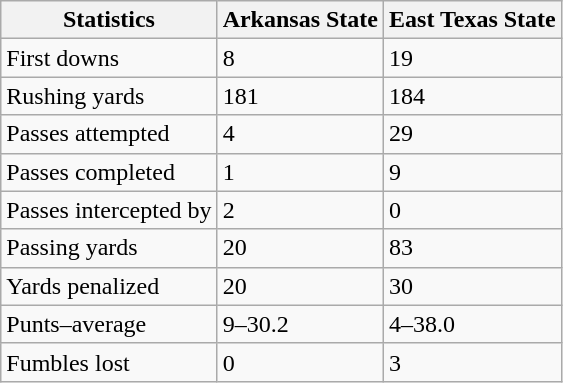<table class="wikitable">
<tr>
<th>Statistics</th>
<th>Arkansas State</th>
<th>East Texas State</th>
</tr>
<tr>
<td>First downs</td>
<td>8</td>
<td>19</td>
</tr>
<tr>
<td>Rushing yards</td>
<td>181</td>
<td>184</td>
</tr>
<tr>
<td>Passes attempted</td>
<td>4</td>
<td>29</td>
</tr>
<tr>
<td>Passes completed</td>
<td>1</td>
<td>9</td>
</tr>
<tr>
<td>Passes intercepted by</td>
<td>2</td>
<td>0</td>
</tr>
<tr>
<td>Passing yards</td>
<td>20</td>
<td>83</td>
</tr>
<tr>
<td>Yards penalized</td>
<td>20</td>
<td>30</td>
</tr>
<tr>
<td>Punts–average</td>
<td>9–30.2</td>
<td>4–38.0</td>
</tr>
<tr>
<td>Fumbles lost</td>
<td>0</td>
<td>3</td>
</tr>
</table>
